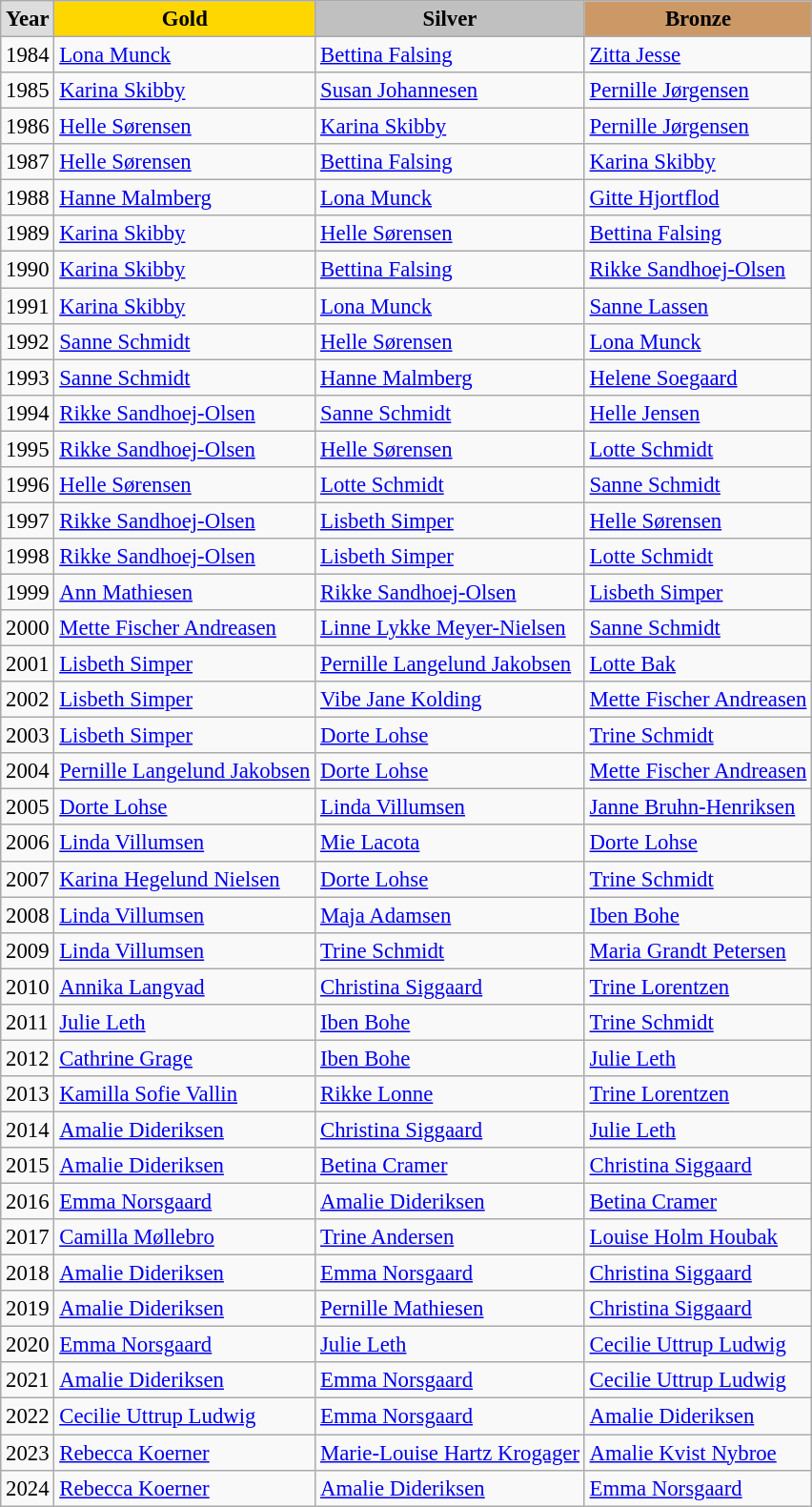<table class="wikitable sortable" style="font-size:95%">
<tr>
<td style="background:#DDDDDD; font-weight:bold; text-align:center;">Year</td>
<td style="background:gold; font-weight:bold; text-align:center;">Gold</td>
<td style="background:silver; font-weight:bold; text-align:center;">Silver</td>
<td style="background:#cc9966; font-weight:bold; text-align:center;">Bronze</td>
</tr>
<tr>
<td>1984</td>
<td><a href='#'>Lona Munck</a></td>
<td><a href='#'>Bettina Falsing</a></td>
<td><a href='#'>Zitta Jesse</a></td>
</tr>
<tr>
<td>1985</td>
<td><a href='#'>Karina Skibby</a></td>
<td><a href='#'>Susan Johannesen</a></td>
<td><a href='#'>Pernille Jørgensen</a></td>
</tr>
<tr>
<td>1986</td>
<td><a href='#'>Helle Sørensen</a></td>
<td><a href='#'>Karina Skibby</a></td>
<td><a href='#'>Pernille Jørgensen</a></td>
</tr>
<tr>
<td>1987</td>
<td><a href='#'>Helle Sørensen</a></td>
<td><a href='#'>Bettina Falsing</a></td>
<td><a href='#'>Karina Skibby</a></td>
</tr>
<tr>
<td>1988</td>
<td><a href='#'>Hanne Malmberg</a></td>
<td><a href='#'>Lona Munck</a></td>
<td><a href='#'>Gitte Hjortflod</a></td>
</tr>
<tr>
<td>1989</td>
<td><a href='#'>Karina Skibby</a></td>
<td><a href='#'>Helle Sørensen</a></td>
<td><a href='#'>Bettina Falsing</a></td>
</tr>
<tr>
<td>1990</td>
<td><a href='#'>Karina Skibby</a></td>
<td><a href='#'>Bettina Falsing</a></td>
<td><a href='#'>Rikke Sandhoej-Olsen</a></td>
</tr>
<tr>
<td>1991</td>
<td><a href='#'>Karina Skibby</a></td>
<td><a href='#'>Lona Munck</a></td>
<td><a href='#'>Sanne Lassen</a></td>
</tr>
<tr>
<td>1992</td>
<td><a href='#'>Sanne Schmidt</a></td>
<td><a href='#'>Helle Sørensen</a></td>
<td><a href='#'>Lona Munck</a></td>
</tr>
<tr>
<td>1993</td>
<td><a href='#'>Sanne Schmidt</a></td>
<td><a href='#'>Hanne Malmberg</a></td>
<td><a href='#'>Helene Soegaard</a></td>
</tr>
<tr>
<td>1994</td>
<td><a href='#'>Rikke Sandhoej-Olsen</a></td>
<td><a href='#'>Sanne Schmidt</a></td>
<td><a href='#'>Helle Jensen</a></td>
</tr>
<tr>
<td>1995</td>
<td><a href='#'>Rikke Sandhoej-Olsen</a></td>
<td><a href='#'>Helle Sørensen</a></td>
<td><a href='#'>Lotte Schmidt</a></td>
</tr>
<tr>
<td>1996</td>
<td><a href='#'>Helle Sørensen</a></td>
<td><a href='#'>Lotte Schmidt</a></td>
<td><a href='#'>Sanne Schmidt</a></td>
</tr>
<tr>
<td>1997</td>
<td><a href='#'>Rikke Sandhoej-Olsen</a></td>
<td><a href='#'>Lisbeth Simper</a></td>
<td><a href='#'>Helle Sørensen</a></td>
</tr>
<tr>
<td>1998</td>
<td><a href='#'>Rikke Sandhoej-Olsen</a></td>
<td><a href='#'>Lisbeth Simper</a></td>
<td><a href='#'>Lotte Schmidt</a></td>
</tr>
<tr>
<td>1999</td>
<td><a href='#'>Ann Mathiesen</a></td>
<td><a href='#'>Rikke Sandhoej-Olsen</a></td>
<td><a href='#'>Lisbeth Simper</a></td>
</tr>
<tr>
<td>2000</td>
<td><a href='#'>Mette Fischer Andreasen</a></td>
<td><a href='#'>Linne Lykke Meyer-Nielsen</a></td>
<td><a href='#'>Sanne Schmidt</a></td>
</tr>
<tr>
<td>2001</td>
<td><a href='#'>Lisbeth Simper</a></td>
<td><a href='#'>Pernille Langelund Jakobsen</a></td>
<td><a href='#'>Lotte Bak</a></td>
</tr>
<tr>
<td>2002</td>
<td><a href='#'>Lisbeth Simper</a></td>
<td><a href='#'>Vibe Jane Kolding</a></td>
<td><a href='#'>Mette Fischer Andreasen</a></td>
</tr>
<tr>
<td>2003</td>
<td><a href='#'>Lisbeth Simper</a></td>
<td><a href='#'>Dorte Lohse</a></td>
<td><a href='#'>Trine Schmidt</a></td>
</tr>
<tr>
<td>2004</td>
<td><a href='#'>Pernille Langelund Jakobsen</a></td>
<td><a href='#'>Dorte Lohse</a></td>
<td><a href='#'>Mette Fischer Andreasen</a></td>
</tr>
<tr>
<td>2005</td>
<td><a href='#'>Dorte Lohse</a></td>
<td><a href='#'>Linda Villumsen</a></td>
<td><a href='#'>Janne Bruhn-Henriksen</a></td>
</tr>
<tr>
<td>2006</td>
<td><a href='#'>Linda Villumsen</a></td>
<td><a href='#'>Mie Lacota</a></td>
<td><a href='#'>Dorte Lohse</a></td>
</tr>
<tr>
<td>2007</td>
<td><a href='#'>Karina Hegelund Nielsen</a></td>
<td><a href='#'>Dorte Lohse</a></td>
<td><a href='#'>Trine Schmidt</a></td>
</tr>
<tr>
<td>2008</td>
<td><a href='#'>Linda Villumsen</a></td>
<td><a href='#'>Maja Adamsen</a></td>
<td><a href='#'>Iben Bohe</a></td>
</tr>
<tr>
<td>2009</td>
<td><a href='#'>Linda Villumsen</a></td>
<td><a href='#'>Trine Schmidt</a></td>
<td><a href='#'>Maria Grandt Petersen</a></td>
</tr>
<tr>
<td>2010</td>
<td><a href='#'>Annika Langvad</a></td>
<td><a href='#'>Christina Siggaard</a></td>
<td><a href='#'>Trine Lorentzen</a></td>
</tr>
<tr>
<td>2011</td>
<td><a href='#'>Julie Leth</a></td>
<td><a href='#'>Iben Bohe</a></td>
<td><a href='#'>Trine Schmidt</a></td>
</tr>
<tr>
<td>2012</td>
<td><a href='#'>Cathrine Grage</a></td>
<td><a href='#'>Iben Bohe</a></td>
<td><a href='#'>Julie Leth</a></td>
</tr>
<tr>
<td>2013</td>
<td><a href='#'>Kamilla Sofie Vallin</a></td>
<td><a href='#'>Rikke Lonne</a></td>
<td><a href='#'>Trine Lorentzen</a></td>
</tr>
<tr>
<td>2014</td>
<td><a href='#'>Amalie Dideriksen</a></td>
<td><a href='#'>Christina Siggaard</a></td>
<td><a href='#'>Julie Leth</a></td>
</tr>
<tr>
<td>2015</td>
<td><a href='#'>Amalie Dideriksen</a></td>
<td><a href='#'>Betina Cramer</a></td>
<td><a href='#'>Christina Siggaard</a></td>
</tr>
<tr>
<td>2016</td>
<td><a href='#'>Emma Norsgaard</a></td>
<td><a href='#'>Amalie Dideriksen</a></td>
<td><a href='#'>Betina Cramer</a></td>
</tr>
<tr>
<td>2017</td>
<td><a href='#'>Camilla Møllebro</a></td>
<td><a href='#'>Trine Andersen</a></td>
<td><a href='#'>Louise Holm Houbak</a></td>
</tr>
<tr>
<td>2018</td>
<td><a href='#'>Amalie Dideriksen</a></td>
<td><a href='#'>Emma Norsgaard</a></td>
<td><a href='#'>Christina Siggaard</a></td>
</tr>
<tr>
<td>2019</td>
<td><a href='#'>Amalie Dideriksen</a></td>
<td><a href='#'>Pernille Mathiesen</a></td>
<td><a href='#'>Christina Siggaard</a></td>
</tr>
<tr>
<td>2020</td>
<td><a href='#'>Emma Norsgaard</a></td>
<td><a href='#'>Julie Leth</a></td>
<td><a href='#'>Cecilie Uttrup Ludwig</a></td>
</tr>
<tr>
<td>2021</td>
<td><a href='#'>Amalie Dideriksen</a></td>
<td><a href='#'>Emma Norsgaard</a></td>
<td><a href='#'>Cecilie Uttrup Ludwig</a></td>
</tr>
<tr>
<td>2022</td>
<td><a href='#'>Cecilie Uttrup Ludwig</a></td>
<td><a href='#'>Emma Norsgaard</a></td>
<td><a href='#'>Amalie Dideriksen</a></td>
</tr>
<tr>
<td>2023</td>
<td><a href='#'>Rebecca Koerner</a></td>
<td><a href='#'>Marie-Louise Hartz Krogager</a></td>
<td><a href='#'>Amalie Kvist Nybroe</a></td>
</tr>
<tr>
<td>2024</td>
<td><a href='#'>Rebecca Koerner</a></td>
<td><a href='#'>Amalie Dideriksen</a></td>
<td><a href='#'>Emma Norsgaard</a></td>
</tr>
</table>
